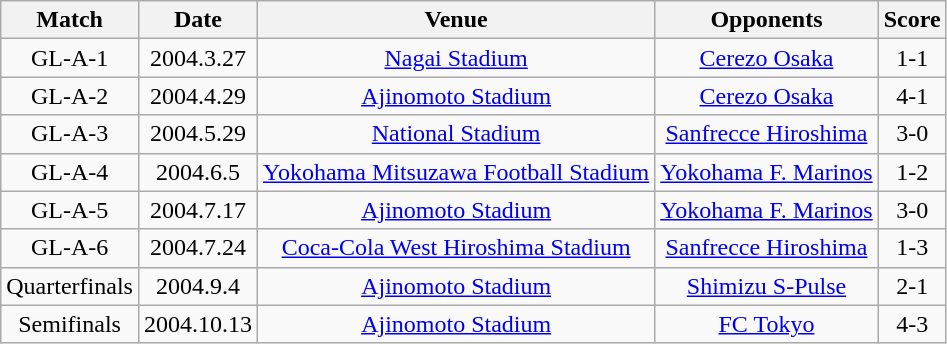<table class="wikitable" style="text-align:center;">
<tr>
<th>Match</th>
<th>Date</th>
<th>Venue</th>
<th>Opponents</th>
<th>Score</th>
</tr>
<tr>
<td>GL-A-1</td>
<td>2004.3.27</td>
<td><a href='#'>Nagai Stadium</a></td>
<td><a href='#'>Cerezo Osaka</a></td>
<td>1-1</td>
</tr>
<tr>
<td>GL-A-2</td>
<td>2004.4.29</td>
<td><a href='#'>Ajinomoto Stadium</a></td>
<td><a href='#'>Cerezo Osaka</a></td>
<td>4-1</td>
</tr>
<tr>
<td>GL-A-3</td>
<td>2004.5.29</td>
<td><a href='#'>National Stadium</a></td>
<td><a href='#'>Sanfrecce Hiroshima</a></td>
<td>3-0</td>
</tr>
<tr>
<td>GL-A-4</td>
<td>2004.6.5</td>
<td><a href='#'>Yokohama Mitsuzawa Football Stadium</a></td>
<td><a href='#'>Yokohama F. Marinos</a></td>
<td>1-2</td>
</tr>
<tr>
<td>GL-A-5</td>
<td>2004.7.17</td>
<td><a href='#'>Ajinomoto Stadium</a></td>
<td><a href='#'>Yokohama F. Marinos</a></td>
<td>3-0</td>
</tr>
<tr>
<td>GL-A-6</td>
<td>2004.7.24</td>
<td><a href='#'>Coca-Cola West Hiroshima Stadium</a></td>
<td><a href='#'>Sanfrecce Hiroshima</a></td>
<td>1-3</td>
</tr>
<tr>
<td>Quarterfinals</td>
<td>2004.9.4</td>
<td><a href='#'>Ajinomoto Stadium</a></td>
<td><a href='#'>Shimizu S-Pulse</a></td>
<td>2-1</td>
</tr>
<tr>
<td>Semifinals</td>
<td>2004.10.13</td>
<td><a href='#'>Ajinomoto Stadium</a></td>
<td><a href='#'>FC Tokyo</a></td>
<td>4-3</td>
</tr>
</table>
